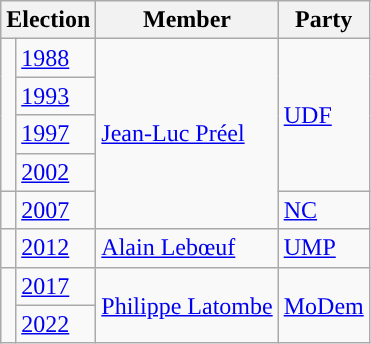<table class="wikitable">
<tr>
<th colspan="2">Election</th>
<th>Member</th>
<th>Party</th>
</tr>
<tr>
<td rowspan="4" style="background-color: "></td>
<td><a href='#'>1988</a></td>
<td rowspan="5"><a href='#'>Jean-Luc Préel</a></td>
<td rowspan="4"><a href='#'>UDF</a></td>
</tr>
<tr>
<td><a href='#'>1993</a></td>
</tr>
<tr>
<td><a href='#'>1997</a></td>
</tr>
<tr>
<td><a href='#'>2002</a></td>
</tr>
<tr>
<td style="background-color: "></td>
<td><a href='#'>2007</a></td>
<td><a href='#'>NC</a></td>
</tr>
<tr>
<td style="background-color: "></td>
<td><a href='#'>2012</a></td>
<td><a href='#'>Alain Lebœuf</a></td>
<td><a href='#'>UMP</a></td>
</tr>
<tr>
<td rowspan="2" style="background-color: "></td>
<td><a href='#'>2017</a></td>
<td rowspan="2"><a href='#'>Philippe Latombe</a></td>
<td rowspan="2"><a href='#'>MoDem</a></td>
</tr>
<tr>
<td><a href='#'>2022</a></td>
</tr>
</table>
